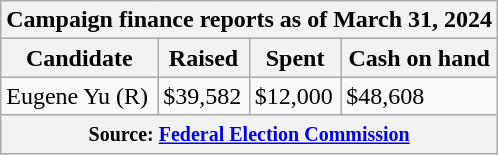<table class="wikitable sortable">
<tr>
<th colspan=4>Campaign finance reports as of March 31, 2024</th>
</tr>
<tr style="text-align:center;">
<th>Candidate</th>
<th>Raised</th>
<th>Spent</th>
<th>Cash on hand</th>
</tr>
<tr>
<td>Eugene Yu (R)</td>
<td>$39,582</td>
<td>$12,000</td>
<td>$48,608</td>
</tr>
<tr>
<th colspan="4"><small>Source: <a href='#'>Federal Election Commission</a></small></th>
</tr>
</table>
